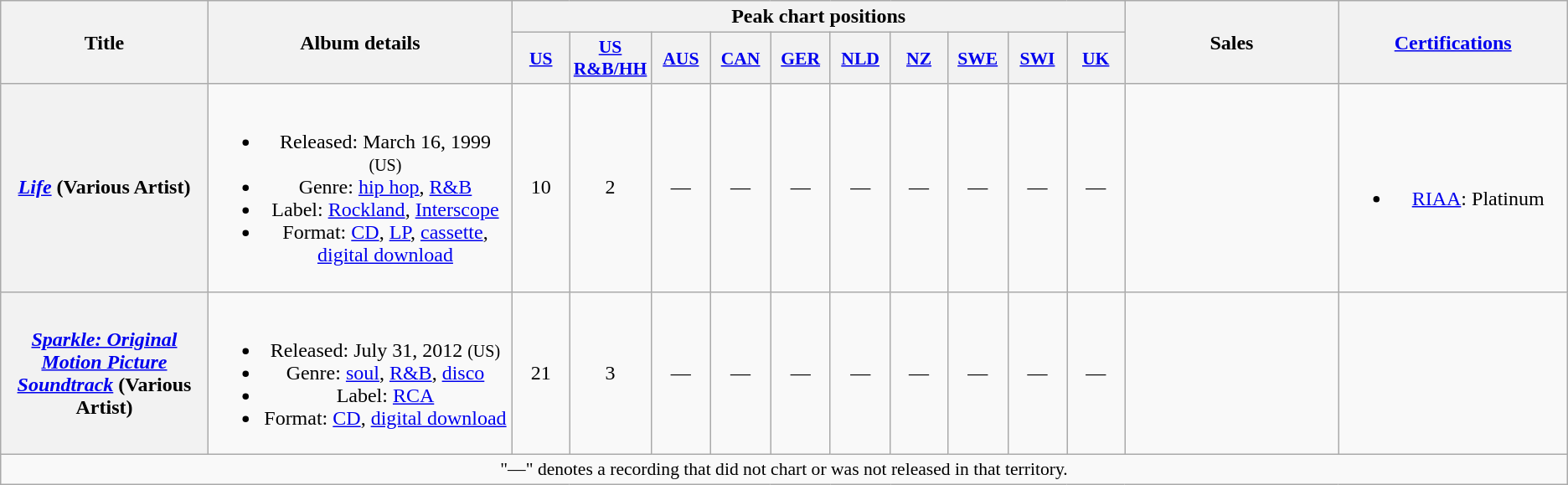<table class="wikitable plainrowheaders" style="text-align:center;">
<tr>
<th scope="col" rowspan="2" style="width:11em;">Title</th>
<th scope="col" rowspan="2" style="width:16em;">Album details</th>
<th scope="col" colspan="10">Peak chart positions</th>
<th scope="col" rowspan="2" style="width:12em;">Sales</th>
<th scope="col" rowspan="2" style="width:12em;"><a href='#'>Certifications</a></th>
</tr>
<tr>
<th scope="col" style="width:3em;font-size:90%;"><a href='#'>US</a><br></th>
<th scope="col" style="width:3em;font-size:90%;"><a href='#'>US<br>R&B/HH</a><br></th>
<th scope="col" style="width:3em;font-size:90%;"><a href='#'>AUS</a><br></th>
<th scope="col" style="width:3em;font-size:90%;"><a href='#'>CAN</a><br></th>
<th scope="col" style="width:3em;font-size:90%;"><a href='#'>GER</a><br></th>
<th scope="col" style="width:3em;font-size:90%;"><a href='#'>NLD</a><br></th>
<th scope="col" style="width:3em;font-size:90%;"><a href='#'>NZ</a><br></th>
<th scope="col" style="width:3em;font-size:90%;"><a href='#'>SWE</a><br></th>
<th scope="col" style="width:3em;font-size:90%;"><a href='#'>SWI</a><br></th>
<th scope="col" style="width:3em;font-size:90%;"><a href='#'>UK</a><br></th>
</tr>
<tr>
<th scope="row"><em><a href='#'>Life</a></em> (Various Artist)</th>
<td><br><ul><li>Released: March 16, 1999 <small>(US)</small></li><li>Genre: <a href='#'>hip hop</a>, <a href='#'>R&B</a></li><li>Label: <a href='#'>Rockland</a>,  <a href='#'>Interscope</a></li><li>Format: <a href='#'>CD</a>, <a href='#'>LP</a>, <a href='#'>cassette</a>, <a href='#'>digital download</a></li></ul></td>
<td>10</td>
<td>2</td>
<td>—</td>
<td>—</td>
<td>—</td>
<td>—</td>
<td>—</td>
<td>—</td>
<td>—</td>
<td>—</td>
<td></td>
<td><br><ul><li><a href='#'>RIAA</a>: Platinum</li></ul></td>
</tr>
<tr>
<th scope="row"><em><a href='#'>Sparkle: Original Motion Picture Soundtrack</a></em> (Various Artist)</th>
<td><br><ul><li>Released: July 31, 2012 <small>(US)</small></li><li>Genre: <a href='#'>soul</a>, <a href='#'>R&B</a>, <a href='#'>disco</a></li><li>Label: <a href='#'>RCA</a></li><li>Format: <a href='#'>CD</a>, <a href='#'>digital download</a></li></ul></td>
<td>21</td>
<td>3</td>
<td>—</td>
<td>—</td>
<td>—</td>
<td>—</td>
<td>—</td>
<td>—</td>
<td>—</td>
<td>—</td>
<td></td>
<td></td>
</tr>
<tr>
<td colspan="14" style="font-size:90%">"—" denotes a recording that did not chart or was not released in that territory.</td>
</tr>
</table>
